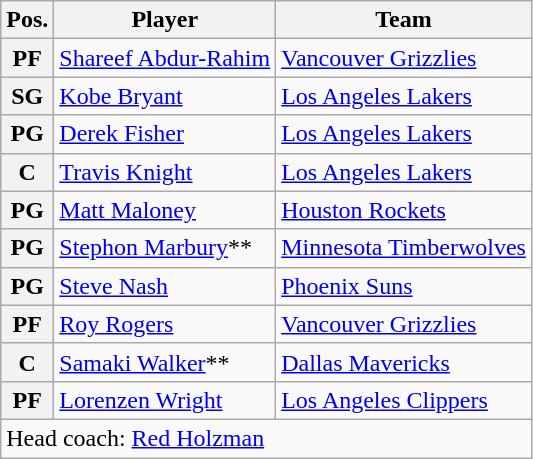<table class="wikitable">
<tr>
<th>Pos.</th>
<th>Player</th>
<th>Team</th>
</tr>
<tr>
<th>PF</th>
<td><a href='#'>Shareef Abdur-Rahim</a></td>
<td><a href='#'>Vancouver Grizzlies</a></td>
</tr>
<tr>
<th>SG</th>
<td><a href='#'>Kobe Bryant</a></td>
<td><a href='#'>Los Angeles Lakers</a></td>
</tr>
<tr>
<th>PG</th>
<td><a href='#'>Derek Fisher</a></td>
<td><a href='#'>Los Angeles Lakers</a></td>
</tr>
<tr>
<th>C</th>
<td><a href='#'>Travis Knight</a></td>
<td><a href='#'>Los Angeles Lakers</a></td>
</tr>
<tr>
<th>PG</th>
<td><a href='#'>Matt Maloney</a></td>
<td><a href='#'>Houston Rockets</a></td>
</tr>
<tr>
<th>PG</th>
<td><a href='#'>Stephon Marbury</a>**</td>
<td><a href='#'>Minnesota Timberwolves</a></td>
</tr>
<tr>
<th>PG</th>
<td><a href='#'>Steve Nash</a></td>
<td><a href='#'>Phoenix Suns</a></td>
</tr>
<tr>
<th>PF</th>
<td><a href='#'>Roy Rogers</a></td>
<td><a href='#'>Vancouver Grizzlies</a></td>
</tr>
<tr>
<th>C</th>
<td><a href='#'>Samaki Walker</a>**</td>
<td><a href='#'>Dallas Mavericks</a></td>
</tr>
<tr>
<th>PF</th>
<td><a href='#'>Lorenzen Wright</a></td>
<td><a href='#'>Los Angeles Clippers</a></td>
</tr>
<tr>
<td colspan="3">Head coach: <a href='#'>Red Holzman</a></td>
</tr>
</table>
